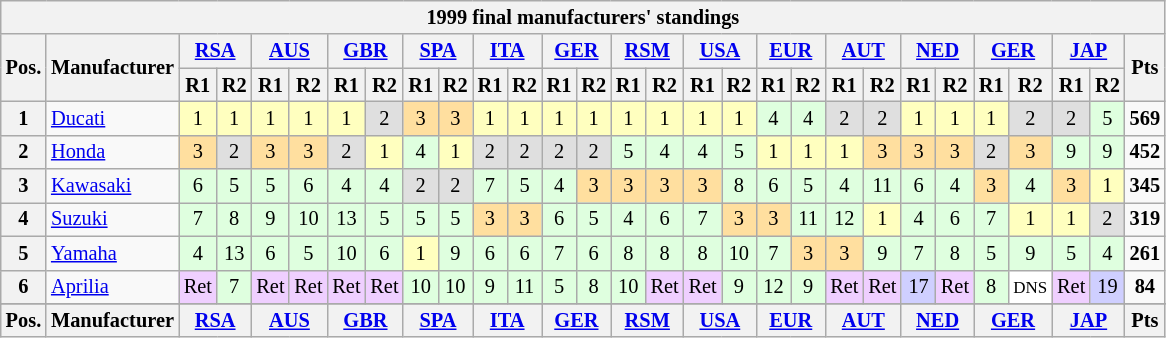<table class="wikitable" style="font-size: 85%; text-align: center">
<tr>
<th colspan=34>1999 final manufacturers' standings</th>
</tr>
<tr valign="top">
<th valign="middle" rowspan=2>Pos.</th>
<th valign="middle" rowspan=2>Manufacturer</th>
<th colspan=2><a href='#'>RSA</a><br></th>
<th colspan=2><a href='#'>AUS</a><br></th>
<th colspan=2><a href='#'>GBR</a><br></th>
<th colspan=2><a href='#'>SPA</a><br></th>
<th colspan=2><a href='#'>ITA</a><br></th>
<th colspan=2><a href='#'>GER</a><br></th>
<th colspan=2><a href='#'>RSM</a><br></th>
<th colspan=2><a href='#'>USA</a><br></th>
<th colspan=2><a href='#'>EUR</a><br></th>
<th colspan=2><a href='#'>AUT</a><br></th>
<th colspan=2><a href='#'>NED</a><br></th>
<th colspan=2><a href='#'>GER</a><br></th>
<th colspan=2><a href='#'>JAP</a><br></th>
<th valign="middle" rowspan=2>Pts</th>
</tr>
<tr>
<th>R1</th>
<th>R2</th>
<th>R1</th>
<th>R2</th>
<th>R1</th>
<th>R2</th>
<th>R1</th>
<th>R2</th>
<th>R1</th>
<th>R2</th>
<th>R1</th>
<th>R2</th>
<th>R1</th>
<th>R2</th>
<th>R1</th>
<th>R2</th>
<th>R1</th>
<th>R2</th>
<th>R1</th>
<th>R2</th>
<th>R1</th>
<th>R2</th>
<th>R1</th>
<th>R2</th>
<th>R1</th>
<th>R2</th>
</tr>
<tr>
<th>1</th>
<td align="left"> <a href='#'>Ducati</a></td>
<td style="background:#ffffbf;">1</td>
<td style="background:#ffffbf;">1</td>
<td style="background:#ffffbf;">1</td>
<td style="background:#ffffbf;">1</td>
<td style="background:#ffffbf;">1</td>
<td style="background:#dfdfdf;">2</td>
<td style="background:#ffdf9f;">3</td>
<td style="background:#ffdf9f;">3</td>
<td style="background:#ffffbf;">1</td>
<td style="background:#ffffbf;">1</td>
<td style="background:#ffffbf;">1</td>
<td style="background:#ffffbf;">1</td>
<td style="background:#ffffbf;">1</td>
<td style="background:#ffffbf;">1</td>
<td style="background:#ffffbf;">1</td>
<td style="background:#ffffbf;">1</td>
<td style="background:#dfffdf;">4</td>
<td style="background:#dfffdf;">4</td>
<td style="background:#dfdfdf;">2</td>
<td style="background:#dfdfdf;">2</td>
<td style="background:#ffffbf;">1</td>
<td style="background:#ffffbf;">1</td>
<td style="background:#ffffbf;">1</td>
<td style="background:#dfdfdf;">2</td>
<td style="background:#dfdfdf;">2</td>
<td style="background:#dfffdf;">5</td>
<td><strong>569</strong></td>
</tr>
<tr>
<th>2</th>
<td align="left"> <a href='#'>Honda</a></td>
<td style="background:#ffdf9f;">3</td>
<td style="background:#dfdfdf;">2</td>
<td style="background:#ffdf9f;">3</td>
<td style="background:#ffdf9f;">3</td>
<td style="background:#dfdfdf;">2</td>
<td style="background:#ffffbf;">1</td>
<td style="background:#dfffdf;">4</td>
<td style="background:#ffffbf;">1</td>
<td style="background:#dfdfdf;">2</td>
<td style="background:#dfdfdf;">2</td>
<td style="background:#dfdfdf;">2</td>
<td style="background:#dfdfdf;">2</td>
<td style="background:#dfffdf;">5</td>
<td style="background:#dfffdf;">4</td>
<td style="background:#dfffdf;">4</td>
<td style="background:#dfffdf;">5</td>
<td style="background:#ffffbf;">1</td>
<td style="background:#ffffbf;">1</td>
<td style="background:#ffffbf;">1</td>
<td style="background:#ffdf9f;">3</td>
<td style="background:#ffdf9f;">3</td>
<td style="background:#ffdf9f;">3</td>
<td style="background:#dfdfdf;">2</td>
<td style="background:#ffdf9f;">3</td>
<td style="background:#dfffdf;">9</td>
<td style="background:#dfffdf;">9</td>
<td><strong>452</strong></td>
</tr>
<tr>
<th>3</th>
<td align="left"> <a href='#'>Kawasaki</a></td>
<td style="background:#dfffdf;">6</td>
<td style="background:#dfffdf;">5</td>
<td style="background:#dfffdf;">5</td>
<td style="background:#dfffdf;">6</td>
<td style="background:#dfffdf;">4</td>
<td style="background:#dfffdf;">4</td>
<td style="background:#dfdfdf;">2</td>
<td style="background:#dfdfdf;">2</td>
<td style="background:#dfffdf;">7</td>
<td style="background:#dfffdf;">5</td>
<td style="background:#dfffdf;">4</td>
<td style="background:#ffdf9f;">3</td>
<td style="background:#ffdf9f;">3</td>
<td style="background:#ffdf9f;">3</td>
<td style="background:#ffdf9f;">3</td>
<td style="background:#dfffdf;">8</td>
<td style="background:#dfffdf;">6</td>
<td style="background:#dfffdf;">5</td>
<td style="background:#dfffdf;">4</td>
<td style="background:#dfffdf;">11</td>
<td style="background:#dfffdf;">6</td>
<td style="background:#dfffdf;">4</td>
<td style="background:#ffdf9f;">3</td>
<td style="background:#dfffdf;">4</td>
<td style="background:#ffdf9f;">3</td>
<td style="background:#ffffbf;">1</td>
<td><strong>345</strong></td>
</tr>
<tr>
<th>4</th>
<td align="left"> <a href='#'>Suzuki</a></td>
<td style="background:#dfffdf;">7</td>
<td style="background:#dfffdf;">8</td>
<td style="background:#dfffdf;">9</td>
<td style="background:#dfffdf;">10</td>
<td style="background:#dfffdf;">13</td>
<td style="background:#dfffdf;">5</td>
<td style="background:#dfffdf;">5</td>
<td style="background:#dfffdf;">5</td>
<td style="background:#ffdf9f;">3</td>
<td style="background:#ffdf9f;">3</td>
<td style="background:#dfffdf;">6</td>
<td style="background:#dfffdf;">5</td>
<td style="background:#dfffdf;">4</td>
<td style="background:#dfffdf;">6</td>
<td style="background:#dfffdf;">7</td>
<td style="background:#ffdf9f;">3</td>
<td style="background:#ffdf9f;">3</td>
<td style="background:#dfffdf;">11</td>
<td style="background:#dfffdf;">12</td>
<td style="background:#ffffbf;">1</td>
<td style="background:#dfffdf;">4</td>
<td style="background:#dfffdf;">6</td>
<td style="background:#dfffdf;">7</td>
<td style="background:#ffffbf;">1</td>
<td style="background:#ffffbf;">1</td>
<td style="background:#dfdfdf;">2</td>
<td><strong>319</strong></td>
</tr>
<tr>
<th>5</th>
<td align="left"> <a href='#'>Yamaha</a></td>
<td style="background:#dfffdf;">4</td>
<td style="background:#dfffdf;">13</td>
<td style="background:#dfffdf;">6</td>
<td style="background:#dfffdf;">5</td>
<td style="background:#dfffdf;">10</td>
<td style="background:#dfffdf;">6</td>
<td style="background:#ffffbf;">1</td>
<td style="background:#dfffdf;">9</td>
<td style="background:#dfffdf;">6</td>
<td style="background:#dfffdf;">6</td>
<td style="background:#dfffdf;">7</td>
<td style="background:#dfffdf;">6</td>
<td style="background:#dfffdf;">8</td>
<td style="background:#dfffdf;">8</td>
<td style="background:#dfffdf;">8</td>
<td style="background:#dfffdf;">10</td>
<td style="background:#dfffdf;">7</td>
<td style="background:#ffdf9f;">3</td>
<td style="background:#ffdf9f;">3</td>
<td style="background:#dfffdf;">9</td>
<td style="background:#dfffdf;">7</td>
<td style="background:#dfffdf;">8</td>
<td style="background:#dfffdf;">5</td>
<td style="background:#dfffdf;">9</td>
<td style="background:#dfffdf;">5</td>
<td style="background:#dfffdf;">4</td>
<td><strong>261</strong></td>
</tr>
<tr>
<th>6</th>
<td align="left"> <a href='#'>Aprilia</a></td>
<td style="background:#efcfff;">Ret</td>
<td style="background:#dfffdf;">7</td>
<td style="background:#efcfff;">Ret</td>
<td style="background:#efcfff;">Ret</td>
<td style="background:#efcfff;">Ret</td>
<td style="background:#efcfff;">Ret</td>
<td style="background:#dfffdf;">10</td>
<td style="background:#dfffdf;">10</td>
<td style="background:#dfffdf;">9</td>
<td style="background:#dfffdf;">11</td>
<td style="background:#dfffdf;">5</td>
<td style="background:#dfffdf;">8</td>
<td style="background:#dfffdf;">10</td>
<td style="background:#efcfff;">Ret</td>
<td style="background:#efcfff;">Ret</td>
<td style="background:#dfffdf;">9</td>
<td style="background:#dfffdf;">12</td>
<td style="background:#dfffdf;">9</td>
<td style="background:#efcfff;">Ret</td>
<td style="background:#efcfff;">Ret</td>
<td style="background:#cfcfff;">17</td>
<td style="background:#efcfff;">Ret</td>
<td style="background:#dfffdf;">8</td>
<td style="background:#ffffff;"><small>DNS</small></td>
<td style="background:#efcfff;">Ret</td>
<td style="background:#cfcfff;">19</td>
<td><strong>84</strong></td>
</tr>
<tr>
</tr>
<tr valign="top">
<th valign="middle">Pos.</th>
<th valign="middle">Manufacturer</th>
<th colspan=2><a href='#'>RSA</a><br></th>
<th colspan=2><a href='#'>AUS</a><br></th>
<th colspan=2><a href='#'>GBR</a><br></th>
<th colspan=2><a href='#'>SPA</a><br></th>
<th colspan=2><a href='#'>ITA</a><br></th>
<th colspan=2><a href='#'>GER</a><br></th>
<th colspan=2><a href='#'>RSM</a><br></th>
<th colspan=2><a href='#'>USA</a><br></th>
<th colspan=2><a href='#'>EUR</a><br></th>
<th colspan=2><a href='#'>AUT</a><br></th>
<th colspan=2><a href='#'>NED</a><br></th>
<th colspan=2><a href='#'>GER</a><br></th>
<th colspan=2><a href='#'>JAP</a><br></th>
<th valign="middle">Pts</th>
</tr>
</table>
